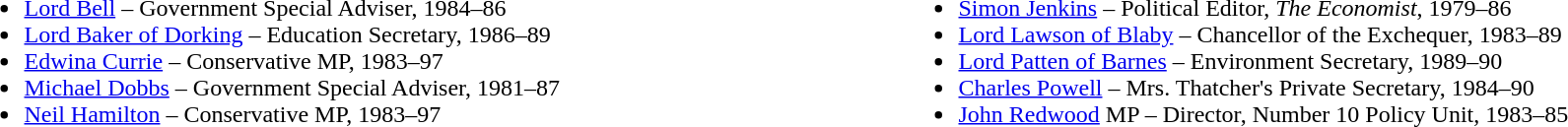<table style="width:100%" border="0" cellpadding="5" cellspacing="0">
<tr>
<td width=50%><br><ul><li><a href='#'>Lord Bell</a> – Government Special Adviser, 1984–86</li><li><a href='#'>Lord Baker of Dorking</a> – Education Secretary, 1986–89</li><li><a href='#'>Edwina Currie</a> – Conservative MP, 1983–97</li><li><a href='#'>Michael Dobbs</a> – Government Special Adviser, 1981–87</li><li><a href='#'>Neil Hamilton</a> – Conservative MP, 1983–97</li></ul></td>
<td width=50%><br><ul><li><a href='#'>Simon Jenkins</a> – Political Editor, <em>The Economist</em>, 1979–86</li><li><a href='#'>Lord Lawson of Blaby</a> – Chancellor of the Exchequer, 1983–89</li><li><a href='#'>Lord Patten of Barnes</a> – Environment Secretary, 1989–90</li><li><a href='#'>Charles Powell</a> – Mrs. Thatcher's Private Secretary, 1984–90</li><li><a href='#'>John Redwood</a> MP – Director, Number 10 Policy Unit, 1983–85</li></ul></td>
</tr>
</table>
